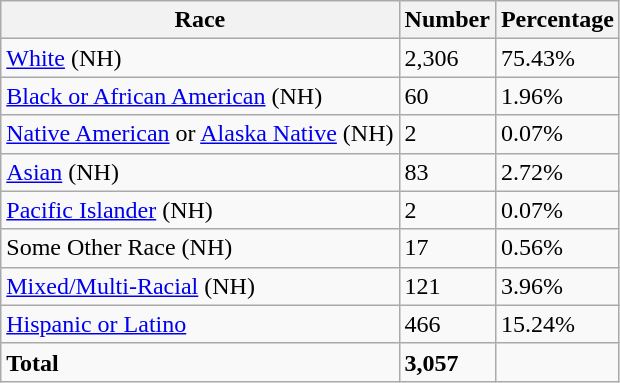<table class="wikitable">
<tr>
<th>Race</th>
<th>Number</th>
<th>Percentage</th>
</tr>
<tr>
<td><a href='#'>White</a> (NH)</td>
<td>2,306</td>
<td>75.43%</td>
</tr>
<tr>
<td><a href='#'>Black or African American</a> (NH)</td>
<td>60</td>
<td>1.96%</td>
</tr>
<tr>
<td><a href='#'>Native American</a> or <a href='#'>Alaska Native</a> (NH)</td>
<td>2</td>
<td>0.07%</td>
</tr>
<tr>
<td><a href='#'>Asian</a> (NH)</td>
<td>83</td>
<td>2.72%</td>
</tr>
<tr>
<td><a href='#'>Pacific Islander</a> (NH)</td>
<td>2</td>
<td>0.07%</td>
</tr>
<tr>
<td>Some Other Race (NH)</td>
<td>17</td>
<td>0.56%</td>
</tr>
<tr>
<td><a href='#'>Mixed/Multi-Racial</a> (NH)</td>
<td>121</td>
<td>3.96%</td>
</tr>
<tr>
<td><a href='#'>Hispanic or Latino</a></td>
<td>466</td>
<td>15.24%</td>
</tr>
<tr>
<td><strong>Total</strong></td>
<td><strong>3,057</strong></td>
<td></td>
</tr>
</table>
